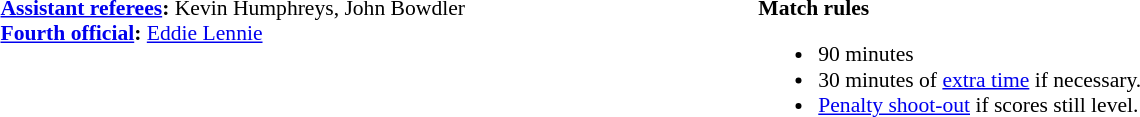<table style="width:100%;font-size:90%">
<tr>
<td style="width:40%;vertical-align:top"><br><strong><a href='#'>Assistant referees</a>:</strong> Kevin Humphreys, John Bowdler
<br><strong><a href='#'>Fourth official</a>:</strong> <a href='#'>Eddie Lennie</a></td>
<td style="width:60%;vertical-align:top"><br><strong>Match rules</strong><ul><li>90 minutes</li><li>30 minutes of <a href='#'>extra time</a> if necessary.</li><li><a href='#'>Penalty shoot-out</a> if scores still level.</li></ul></td>
</tr>
</table>
